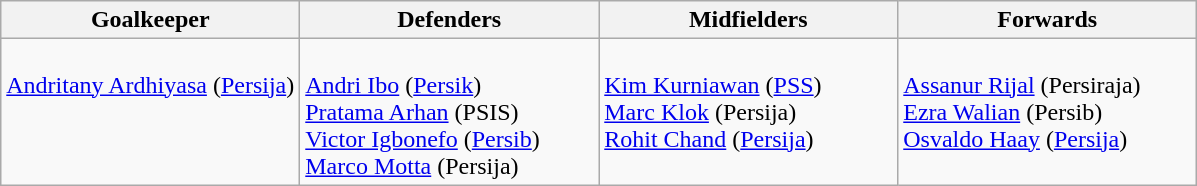<table class="wikitable">
<tr>
<th style="width:25%;">Goalkeeper</th>
<th style="width:25%;">Defenders</th>
<th style="width:25%;">Midfielders</th>
<th style="width:25%;">Forwards</th>
</tr>
<tr>
<td valign=top><br> <a href='#'>Andritany Ardhiyasa</a> (<a href='#'>Persija</a>)</td>
<td valign=top><br> <a href='#'>Andri Ibo</a> (<a href='#'>Persik</a>)<br> <a href='#'>Pratama Arhan</a> (PSIS)<br> <a href='#'>Victor Igbonefo</a> (<a href='#'>Persib</a>)<br> <a href='#'>Marco Motta</a> (Persija)</td>
<td valign=top><br> <a href='#'>Kim Kurniawan</a> (<a href='#'>PSS</a>)<br> <a href='#'>Marc Klok</a> (Persija)<br> <a href='#'>Rohit Chand</a> (<a href='#'>Persija</a>)</td>
<td valign=top><br> <a href='#'>Assanur Rijal</a> (Persiraja)<br> <a href='#'>Ezra Walian</a> (Persib)<br> <a href='#'>Osvaldo Haay</a> (<a href='#'>Persija</a>)</td>
</tr>
</table>
